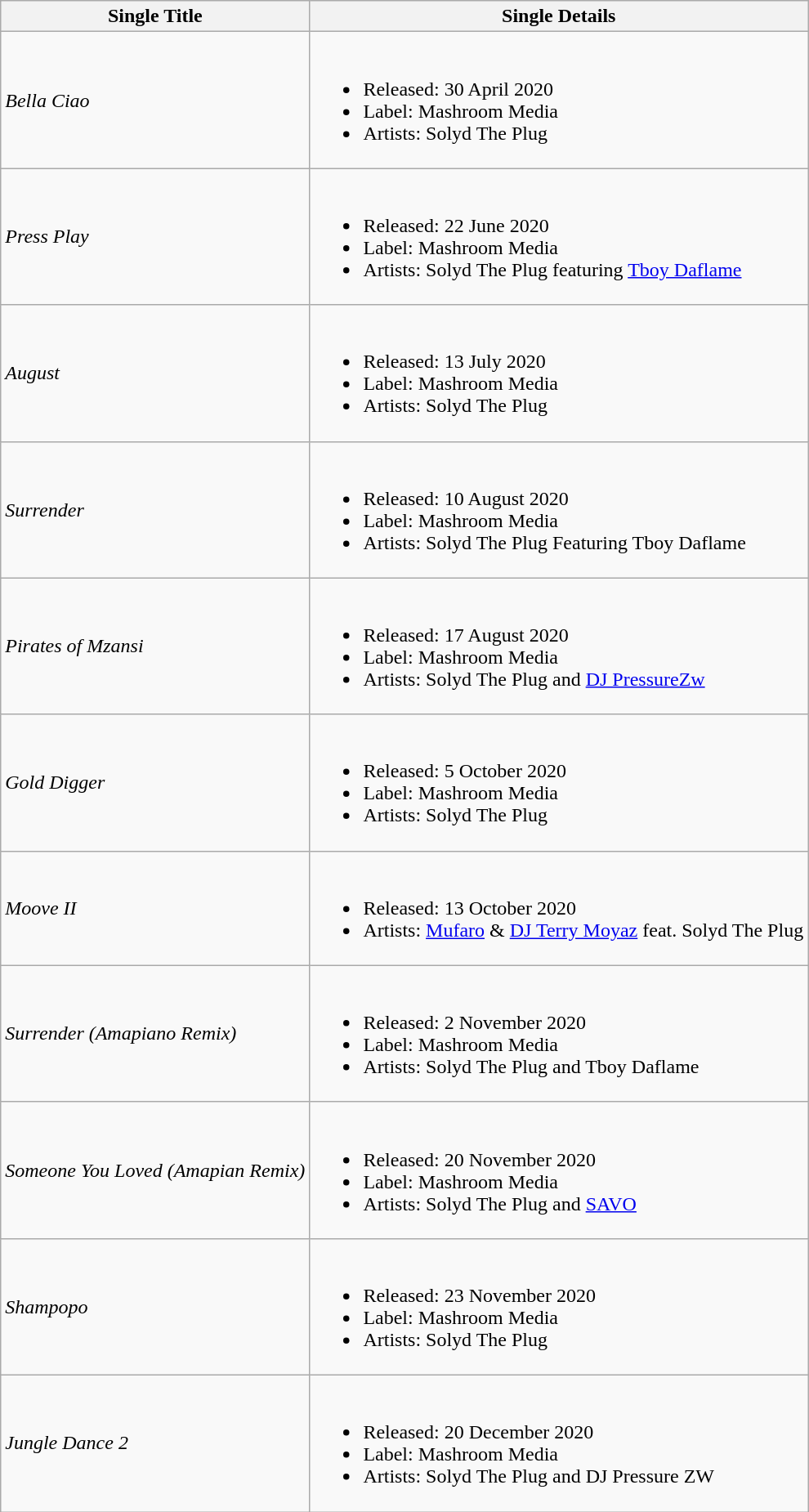<table class="wikitable">
<tr>
<th>Single Title</th>
<th>Single Details</th>
</tr>
<tr>
<td><em>Bella Ciao</em></td>
<td><br><ul><li>Released: 30 April 2020</li><li>Label: Mashroom Media</li><li>Artists: Solyd The Plug</li></ul></td>
</tr>
<tr>
<td><em>Press Play</em></td>
<td><br><ul><li>Released: 22 June 2020</li><li>Label: Mashroom Media</li><li>Artists: Solyd The Plug featuring <a href='#'>Tboy Daflame</a></li></ul></td>
</tr>
<tr>
<td><em>August</em></td>
<td style=><br><ul><li>Released: 13 July 2020</li><li>Label: Mashroom Media</li><li>Artists: Solyd The Plug</li></ul></td>
</tr>
<tr>
<td><em>Surrender</em></td>
<td style=><br><ul><li>Released: 10 August 2020</li><li>Label: Mashroom Media</li><li>Artists: Solyd The Plug Featuring Tboy Daflame</li></ul></td>
</tr>
<tr>
<td><em>Pirates of Mzansi</em></td>
<td style=><br><ul><li>Released: 17 August 2020</li><li>Label: Mashroom Media</li><li>Artists: Solyd The Plug and <a href='#'>DJ PressureZw</a></li></ul></td>
</tr>
<tr>
<td><em>Gold Digger</em></td>
<td><br><ul><li>Released: 5 October 2020</li><li>Label: Mashroom Media</li><li>Artists: Solyd The Plug</li></ul></td>
</tr>
<tr>
<td><em>Moove II</em></td>
<td><br><ul><li>Released: 13 October 2020</li><li>Artists: <a href='#'>Mufaro</a> & <a href='#'>DJ Terry Moyaz</a> feat. Solyd The Plug</li></ul></td>
</tr>
<tr>
<td><em>Surrender (Amapiano Remix)</em></td>
<td><br><ul><li>Released: 2 November 2020</li><li>Label: Mashroom Media</li><li>Artists: Solyd The Plug and Tboy Daflame</li></ul></td>
</tr>
<tr>
<td><em>Someone You Loved (Amapian Remix)</em></td>
<td><br><ul><li>Released: 20 November 2020</li><li>Label: Mashroom Media</li><li>Artists: Solyd The Plug and <a href='#'>SAVO</a></li></ul></td>
</tr>
<tr>
<td><em>Shampopo</em></td>
<td><br><ul><li>Released: 23 November 2020</li><li>Label: Mashroom Media</li><li>Artists: Solyd The Plug</li></ul></td>
</tr>
<tr>
<td><em>Jungle Dance 2</em></td>
<td><br><ul><li>Released: 20 December 2020</li><li>Label: Mashroom Media</li><li>Artists: Solyd The Plug and DJ Pressure ZW</li></ul></td>
</tr>
</table>
